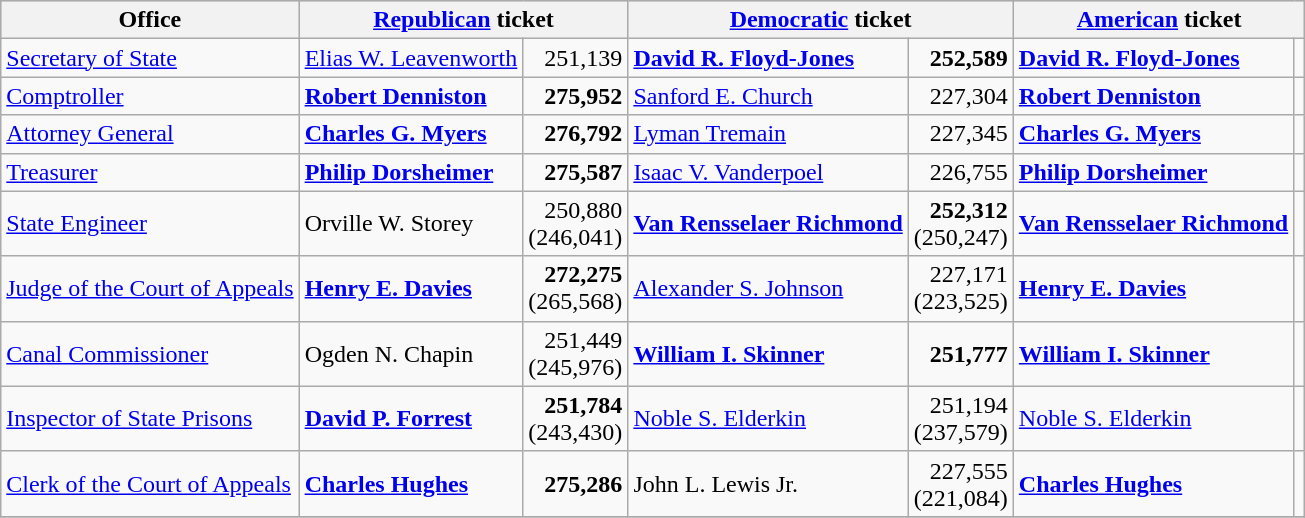<table class=wikitable>
<tr bgcolor=lightgrey>
<th>Office</th>
<th colspan="2" ><a href='#'>Republican</a> ticket</th>
<th colspan="2" ><a href='#'>Democratic</a> ticket</th>
<th colspan="2" ><a href='#'>American</a> ticket</th>
</tr>
<tr>
<td><a href='#'>Secretary of State</a></td>
<td><a href='#'>Elias W. Leavenworth</a></td>
<td align="right">251,139</td>
<td><strong><a href='#'>David R. Floyd-Jones</a></strong></td>
<td align="right"><strong>252,589</strong></td>
<td><strong><a href='#'>David R. Floyd-Jones</a></strong></td>
<td align="right"></td>
</tr>
<tr>
<td><a href='#'>Comptroller</a></td>
<td><strong><a href='#'>Robert Denniston</a></strong></td>
<td align="right"><strong>275,952</strong></td>
<td><a href='#'>Sanford E. Church</a></td>
<td align="right">227,304</td>
<td><strong><a href='#'>Robert Denniston</a></strong></td>
<td align="right"></td>
</tr>
<tr>
<td><a href='#'>Attorney General</a></td>
<td><strong><a href='#'>Charles G. Myers</a></strong></td>
<td align="right"><strong>276,792</strong></td>
<td><a href='#'>Lyman Tremain</a></td>
<td align="right">227,345</td>
<td><strong><a href='#'>Charles G. Myers</a></strong></td>
<td align="right"></td>
</tr>
<tr>
<td><a href='#'>Treasurer</a></td>
<td><strong><a href='#'>Philip Dorsheimer</a></strong></td>
<td align="right"><strong>275,587</strong></td>
<td><a href='#'>Isaac V. Vanderpoel</a></td>
<td align="right">226,755</td>
<td><strong><a href='#'>Philip Dorsheimer</a></strong></td>
<td align="right"></td>
</tr>
<tr>
<td><a href='#'>State Engineer</a></td>
<td>Orville W. Storey</td>
<td align="right">250,880 <br>(246,041)</td>
<td><strong><a href='#'>Van Rensselaer Richmond</a></strong></td>
<td align="right"><strong>252,312</strong> <br>(250,247)</td>
<td><strong><a href='#'>Van Rensselaer Richmond</a></strong></td>
<td align="right"></td>
</tr>
<tr>
<td><a href='#'>Judge of the Court of Appeals</a></td>
<td><strong><a href='#'>Henry E. Davies</a></strong></td>
<td align="right"><strong>272,275</strong> <br>(265,568)</td>
<td><a href='#'>Alexander S. Johnson</a></td>
<td align="right">227,171 <br>(223,525)</td>
<td><strong><a href='#'>Henry E. Davies</a></strong></td>
<td align="right"></td>
</tr>
<tr>
<td><a href='#'>Canal Commissioner</a></td>
<td>Ogden N. Chapin</td>
<td align="right">251,449 <br>(245,976)</td>
<td><strong><a href='#'>William I. Skinner</a></strong></td>
<td align="right"><strong>251,777</strong></td>
<td><strong><a href='#'>William I. Skinner</a></strong></td>
<td align="right"></td>
</tr>
<tr>
<td><a href='#'>Inspector of State Prisons</a></td>
<td><strong><a href='#'>David P. Forrest</a></strong></td>
<td align="right"><strong>251,784</strong> <br>(243,430)</td>
<td><a href='#'>Noble S. Elderkin</a></td>
<td align="right">251,194 <br>(237,579)</td>
<td><a href='#'>Noble S. Elderkin</a></td>
<td align="right"></td>
</tr>
<tr>
<td><a href='#'>Clerk of the Court of Appeals</a></td>
<td><strong><a href='#'>Charles Hughes</a></strong></td>
<td align="right"><strong>275,286</strong></td>
<td>John L. Lewis Jr.</td>
<td align="right">227,555 <br>(221,084)</td>
<td><strong><a href='#'>Charles Hughes</a></strong></td>
<td align="right"></td>
</tr>
<tr>
</tr>
</table>
